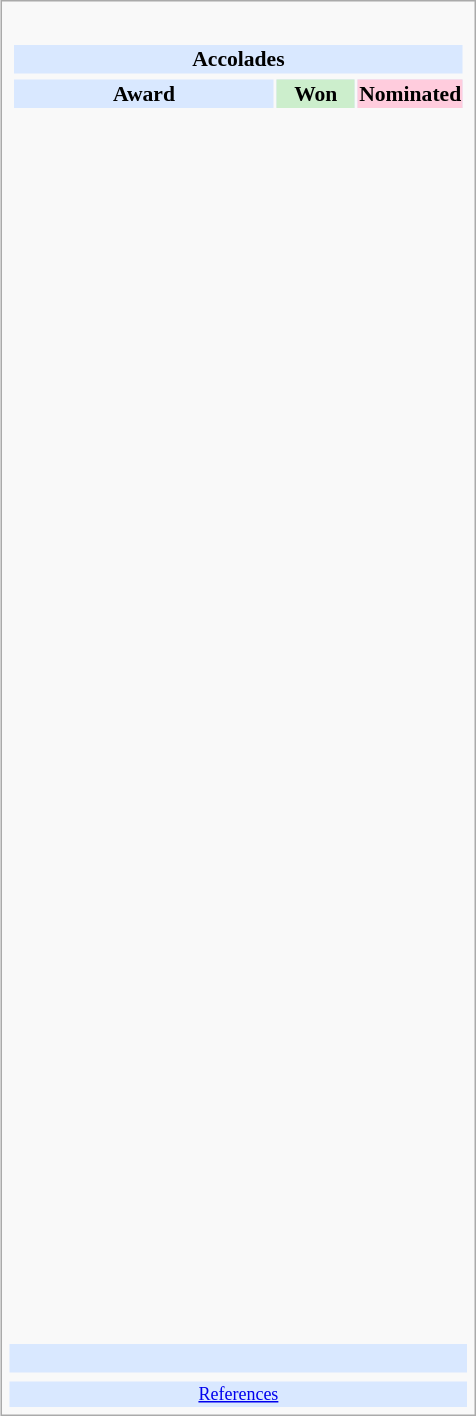<table class="infobox" style="width: 22em; text-align: left; font-size: 90%; vertical-align: middle;">
<tr>
<td colspan="3" style="text-align:center;"> </td>
</tr>
<tr>
<td colspan="3"><br><table class="collapsible collapsed" width="100%">
<tr>
<th colspan="3" style="background-color: #D9E8FF; text-align: center;">Accolades</th>
</tr>
<tr>
</tr>
<tr style="background:#d9e8ff; text-align:center;">
<td style="text-align:center;"><strong>Award</strong></td>
<td style="text-align:center; background:#cec; text-size:0.9em; width:50px;"><strong>Won</strong></td>
<td style="text-align:center; background:#fcd; text-size:0.9em; width:50px;"><strong>Nominated</strong></td>
</tr>
<tr>
<td style="text-align:center;"><br></td>
<td></td>
<td></td>
</tr>
<tr>
<td style="text-align:center;"><br></td>
<td></td>
<td></td>
</tr>
<tr>
<td style="text-align:center;"><br></td>
<td></td>
<td></td>
</tr>
<tr>
<td style="text-align:center;"><br></td>
<td></td>
<td></td>
</tr>
<tr>
<td style="text-align:center;"><br></td>
<td></td>
<td></td>
</tr>
<tr>
<td style="text-align:center;"><br></td>
<td></td>
<td></td>
</tr>
<tr>
<td style="text-align:center;"><br></td>
<td></td>
<td></td>
</tr>
<tr>
<td style="text-align:center;"><br></td>
<td></td>
<td></td>
</tr>
<tr>
<td style="text-align:center;"><br></td>
<td></td>
<td></td>
</tr>
<tr>
<td style="text-align:center;"><br></td>
<td></td>
<td></td>
</tr>
<tr>
<td style="text-align:center;"><br></td>
<td></td>
<td></td>
</tr>
<tr>
<td style="text-align:center;"><br></td>
<td></td>
<td></td>
</tr>
<tr>
<td style="text-align:center;"><br></td>
<td></td>
<td></td>
</tr>
<tr>
<td style="text-align:center;"><br></td>
<td></td>
<td></td>
</tr>
<tr>
<td style="text-align:center;"><br></td>
<td></td>
<td></td>
</tr>
<tr>
<td style="text-align:center;"><br></td>
<td></td>
<td></td>
</tr>
<tr>
<td style="text-align:center;"><br></td>
<td></td>
<td></td>
</tr>
<tr>
<td style="text-align:center;"><br></td>
<td></td>
<td></td>
</tr>
<tr>
<td style="text-align:center;"><br></td>
<td></td>
<td></td>
</tr>
<tr>
<td style="text-align:center;"><br></td>
<td></td>
<td></td>
</tr>
<tr>
<td style="text-align:center;"><br></td>
<td></td>
<td></td>
</tr>
<tr>
<td style="text-align:center;"><br></td>
<td></td>
<td></td>
</tr>
<tr>
<td style="text-align:center;"><br></td>
<td></td>
<td></td>
</tr>
<tr>
<td style="text-align:center;"><br></td>
<td></td>
<td></td>
</tr>
<tr>
<td style="text-align:center;"><br></td>
<td></td>
<td></td>
</tr>
<tr>
<td style="text-align:center;"><br></td>
<td></td>
<td></td>
</tr>
<tr>
<td style="text-align:center;"><br></td>
<td></td>
<td></td>
</tr>
<tr>
<td style="text-align:center;"><br></td>
<td></td>
<td></td>
</tr>
<tr>
<td style="text-align:center;"><br></td>
<td></td>
<td></td>
</tr>
<tr>
<td style="text-align:center;"><br></td>
<td></td>
<td></td>
</tr>
<tr>
<td style="text-align:center;"><br></td>
<td></td>
<td></td>
</tr>
<tr>
<td style="text-align:center;"><br></td>
<td></td>
<td></td>
</tr>
<tr>
<td style="text-align:center;"><br></td>
<td></td>
<td></td>
</tr>
<tr>
<td style="text-align:center;"><br></td>
<td></td>
<td></td>
</tr>
<tr>
<td style="text-align:center;"><br></td>
<td></td>
<td></td>
</tr>
<tr>
<td style="text-align:center;"><br></td>
<td></td>
<td></td>
</tr>
<tr>
<td style="text-align:center;"><br></td>
<td></td>
<td></td>
</tr>
<tr>
<td style="text-align:center;"><br></td>
<td></td>
<td></td>
</tr>
<tr>
<td style="text-align:center;"><br></td>
<td></td>
<td></td>
</tr>
</table>
</td>
</tr>
<tr style="background:#d9e8ff;">
<td colspan="3" style="text-align:center;"><br></td>
</tr>
<tr>
<td></td>
<td></td>
<td></td>
</tr>
<tr style="background:#d9e8ff;">
<td colspan="3" style="font-size: smaller; text-align:center;"><a href='#'>References</a></td>
</tr>
</table>
